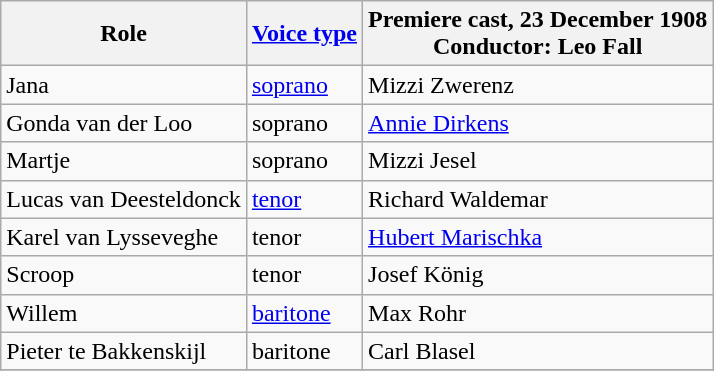<table class="wikitable">
<tr>
<th>Role</th>
<th><a href='#'>Voice type</a></th>
<th>Premiere cast, 23 December 1908<br>Conductor: Leo Fall</th>
</tr>
<tr>
<td>Jana</td>
<td><a href='#'>soprano</a></td>
<td>Mizzi Zwerenz</td>
</tr>
<tr>
<td>Gonda van der Loo</td>
<td>soprano</td>
<td><a href='#'>Annie Dirkens</a></td>
</tr>
<tr>
<td>Martje</td>
<td>soprano</td>
<td>Mizzi Jesel</td>
</tr>
<tr>
<td>Lucas van Deesteldonck</td>
<td><a href='#'>tenor</a></td>
<td>Richard Waldemar</td>
</tr>
<tr>
<td>Karel van Lysseveghe</td>
<td>tenor</td>
<td><a href='#'>Hubert Marischka</a></td>
</tr>
<tr>
<td>Scroop</td>
<td>tenor</td>
<td>Josef König</td>
</tr>
<tr>
<td>Willem</td>
<td><a href='#'>baritone</a></td>
<td>Max Rohr</td>
</tr>
<tr>
<td>Pieter te Bakkenskijl</td>
<td>baritone</td>
<td>Carl Blasel</td>
</tr>
<tr>
</tr>
</table>
